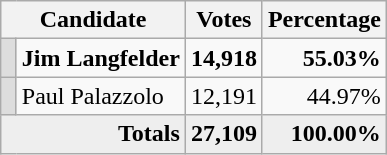<table class="wikitable">
<tr style="text-align:center;">
<th colspan=2>Candidate</th>
<th>Votes</th>
<th>Percentage</th>
</tr>
<tr>
<th style="background:#ddd; width:3px;"></th>
<td><strong>Jim Langfelder</strong></td>
<td style="text-align:right;"><strong>14,918</strong></td>
<td style="text-align:right;"><strong>55.03%</strong></td>
</tr>
<tr>
<th style="background:#ddd; width:3px;"></th>
<td>Paul Palazzolo</td>
<td style="text-align:right;">12,191</td>
<td style="text-align:right;">44.97%</td>
</tr>
<tr style="background:#eee; text-align:right;">
<td colspan="2"><strong>Totals</strong></td>
<td><strong>27,109</strong></td>
<td><strong>100.00%</strong></td>
</tr>
</table>
